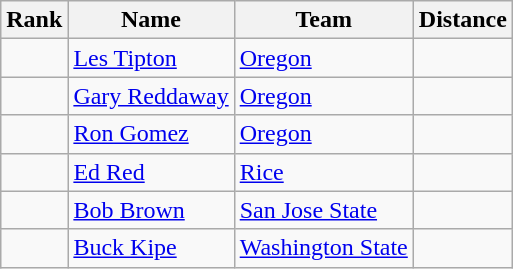<table class="wikitable sortable" style="text-align:center">
<tr>
<th>Rank</th>
<th>Name</th>
<th>Team</th>
<th>Distance</th>
</tr>
<tr>
<td></td>
<td align=left><a href='#'>Les Tipton</a></td>
<td align=left><a href='#'>Oregon</a></td>
<td></td>
</tr>
<tr>
<td></td>
<td align=left><a href='#'>Gary Reddaway</a></td>
<td align="left"><a href='#'>Oregon</a></td>
<td></td>
</tr>
<tr>
<td></td>
<td align=left><a href='#'>Ron Gomez</a></td>
<td align="left"><a href='#'>Oregon</a></td>
<td></td>
</tr>
<tr>
<td></td>
<td align=left><a href='#'>Ed Red</a></td>
<td align=left><a href='#'>Rice</a></td>
<td></td>
</tr>
<tr>
<td></td>
<td align=left><a href='#'>Bob Brown</a></td>
<td align="left"><a href='#'>San Jose State</a></td>
<td></td>
</tr>
<tr>
<td></td>
<td align=left><a href='#'>Buck Kipe</a></td>
<td align="left"><a href='#'>Washington State</a></td>
<td><br></td>
</tr>
</table>
